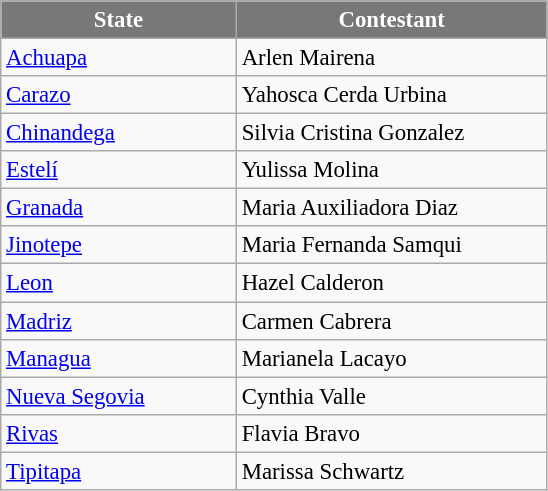<table class="wikitable sortable" style="font-size: 95%;">
<tr>
<th width="150" style="background-color:#787878;color:#FFFFFF;">State</th>
<th width="200" style="background-color:#787878;color:#FFFFFF;">Contestant</th>
</tr>
<tr>
<td> <a href='#'>Achuapa</a></td>
<td>Arlen Mairena</td>
</tr>
<tr>
<td> <a href='#'>Carazo</a></td>
<td>Yahosca Cerda Urbina</td>
</tr>
<tr>
<td> <a href='#'>Chinandega</a></td>
<td>Silvia Cristina Gonzalez</td>
</tr>
<tr>
<td> <a href='#'>Estelí</a></td>
<td>Yulissa Molina</td>
</tr>
<tr>
<td> <a href='#'>Granada</a></td>
<td>Maria Auxiliadora Diaz</td>
</tr>
<tr>
<td><a href='#'>Jinotepe</a></td>
<td>Maria Fernanda Samqui</td>
</tr>
<tr>
<td> <a href='#'>Leon</a></td>
<td>Hazel Calderon</td>
</tr>
<tr>
<td> <a href='#'>Madriz</a></td>
<td>Carmen Cabrera</td>
</tr>
<tr>
<td> <a href='#'>Managua</a></td>
<td>Marianela Lacayo</td>
</tr>
<tr>
<td> <a href='#'>Nueva Segovia</a></td>
<td>Cynthia Valle</td>
</tr>
<tr>
<td> <a href='#'>Rivas</a></td>
<td>Flavia Bravo</td>
</tr>
<tr>
<td><a href='#'>Tipitapa</a></td>
<td>Marissa Schwartz</td>
</tr>
</table>
